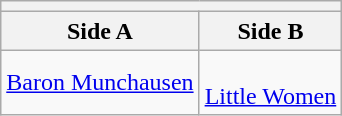<table class="wikitable">
<tr>
<th colspan=2></th>
</tr>
<tr>
<th>Side A</th>
<th>Side B</th>
</tr>
<tr>
<td><a href='#'>Baron Munchausen</a><br></td>
<td><br><a href='#'>Little Women</a></td>
</tr>
</table>
